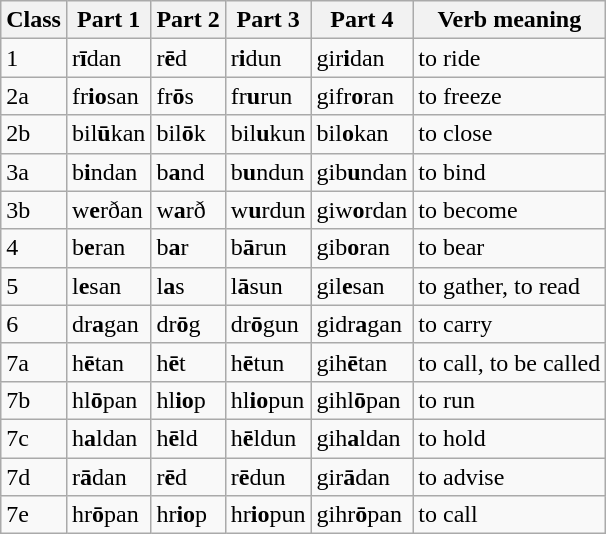<table class="wikitable">
<tr>
<th>Class</th>
<th>Part 1</th>
<th>Part 2</th>
<th>Part 3</th>
<th>Part 4</th>
<th>Verb meaning</th>
</tr>
<tr>
<td>1</td>
<td>r<strong>ī</strong>dan</td>
<td>r<strong>ē</strong>d</td>
<td>r<strong>i</strong>dun</td>
<td>gir<strong>i</strong>dan</td>
<td>to ride</td>
</tr>
<tr>
<td>2a</td>
<td>fr<strong>io</strong>san</td>
<td>fr<strong>ō</strong>s</td>
<td>fr<strong>u</strong>run</td>
<td>gifr<strong>o</strong>ran</td>
<td>to freeze</td>
</tr>
<tr>
<td>2b</td>
<td>bil<strong>ū</strong>kan</td>
<td>bil<strong>ō</strong>k</td>
<td>bil<strong>u</strong>kun</td>
<td>bil<strong>o</strong>kan</td>
<td>to close</td>
</tr>
<tr>
<td>3a</td>
<td>b<strong>i</strong>ndan</td>
<td>b<strong>a</strong>nd</td>
<td>b<strong>u</strong>ndun</td>
<td>gib<strong>u</strong>ndan</td>
<td>to bind</td>
</tr>
<tr>
<td>3b</td>
<td>w<strong>e</strong>rðan</td>
<td>w<strong>a</strong>rð</td>
<td>w<strong>u</strong>rdun</td>
<td>giw<strong>o</strong>rdan</td>
<td>to become</td>
</tr>
<tr>
<td>4</td>
<td>b<strong>e</strong>ran</td>
<td>b<strong>a</strong>r</td>
<td>b<strong>ā</strong>run</td>
<td>gib<strong>o</strong>ran</td>
<td>to bear</td>
</tr>
<tr>
<td>5</td>
<td>l<strong>e</strong>san</td>
<td>l<strong>a</strong>s</td>
<td>l<strong>ā</strong>sun</td>
<td>gil<strong>e</strong>san</td>
<td>to gather, to read</td>
</tr>
<tr>
<td>6</td>
<td>dr<strong>a</strong>gan</td>
<td>dr<strong>ō</strong>g</td>
<td>dr<strong>ō</strong>gun</td>
<td>gidr<strong>a</strong>gan</td>
<td>to carry</td>
</tr>
<tr>
<td>7a</td>
<td>h<strong>ē</strong>tan</td>
<td>h<strong>ē</strong>t</td>
<td>h<strong>ē</strong>tun</td>
<td>gih<strong>ē</strong>tan</td>
<td>to call, to be called</td>
</tr>
<tr>
<td>7b</td>
<td>hl<strong>ō</strong>pan</td>
<td>hl<strong>io</strong>p</td>
<td>hl<strong>io</strong>pun</td>
<td>gihl<strong>ō</strong>pan</td>
<td>to run</td>
</tr>
<tr>
<td>7c</td>
<td>h<strong>a</strong>ldan</td>
<td>h<strong>ē</strong>ld</td>
<td>h<strong>ē</strong>ldun</td>
<td>gih<strong>a</strong>ldan</td>
<td>to hold</td>
</tr>
<tr>
<td>7d</td>
<td>r<strong>ā</strong>dan</td>
<td>r<strong>ē</strong>d</td>
<td>r<strong>ē</strong>dun</td>
<td>gir<strong>ā</strong>dan</td>
<td>to advise</td>
</tr>
<tr>
<td>7e</td>
<td>hr<strong>ō</strong>pan</td>
<td>hr<strong>io</strong>p</td>
<td>hr<strong>io</strong>pun</td>
<td>gihr<strong>ō</strong>pan</td>
<td>to call</td>
</tr>
</table>
